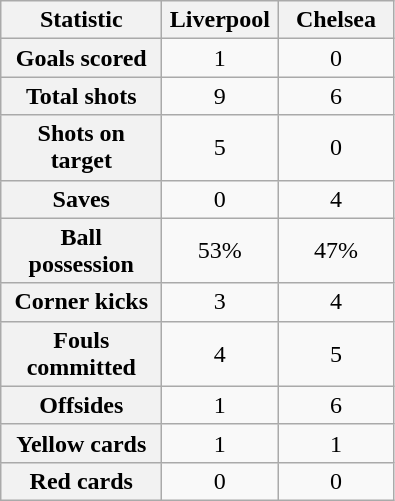<table class="wikitable plainrowheaders" style="text-align:center">
<tr>
<th scope="col" style="width:100px">Statistic</th>
<th scope="col" style="width:70px">Liverpool</th>
<th scope="col" style="width:70px">Chelsea</th>
</tr>
<tr>
<th scope=row>Goals scored</th>
<td>1</td>
<td>0</td>
</tr>
<tr>
<th scope=row>Total shots</th>
<td>9</td>
<td>6</td>
</tr>
<tr>
<th scope=row>Shots on target</th>
<td>5</td>
<td>0</td>
</tr>
<tr>
<th scope=row>Saves</th>
<td>0</td>
<td>4</td>
</tr>
<tr>
<th scope=row>Ball possession</th>
<td>53%</td>
<td>47%</td>
</tr>
<tr>
<th scope=row>Corner kicks</th>
<td>3</td>
<td>4</td>
</tr>
<tr>
<th scope=row>Fouls committed</th>
<td>4</td>
<td>5</td>
</tr>
<tr>
<th scope=row>Offsides</th>
<td>1</td>
<td>6</td>
</tr>
<tr>
<th scope=row>Yellow cards</th>
<td>1</td>
<td>1</td>
</tr>
<tr>
<th scope=row>Red cards</th>
<td>0</td>
<td>0</td>
</tr>
</table>
